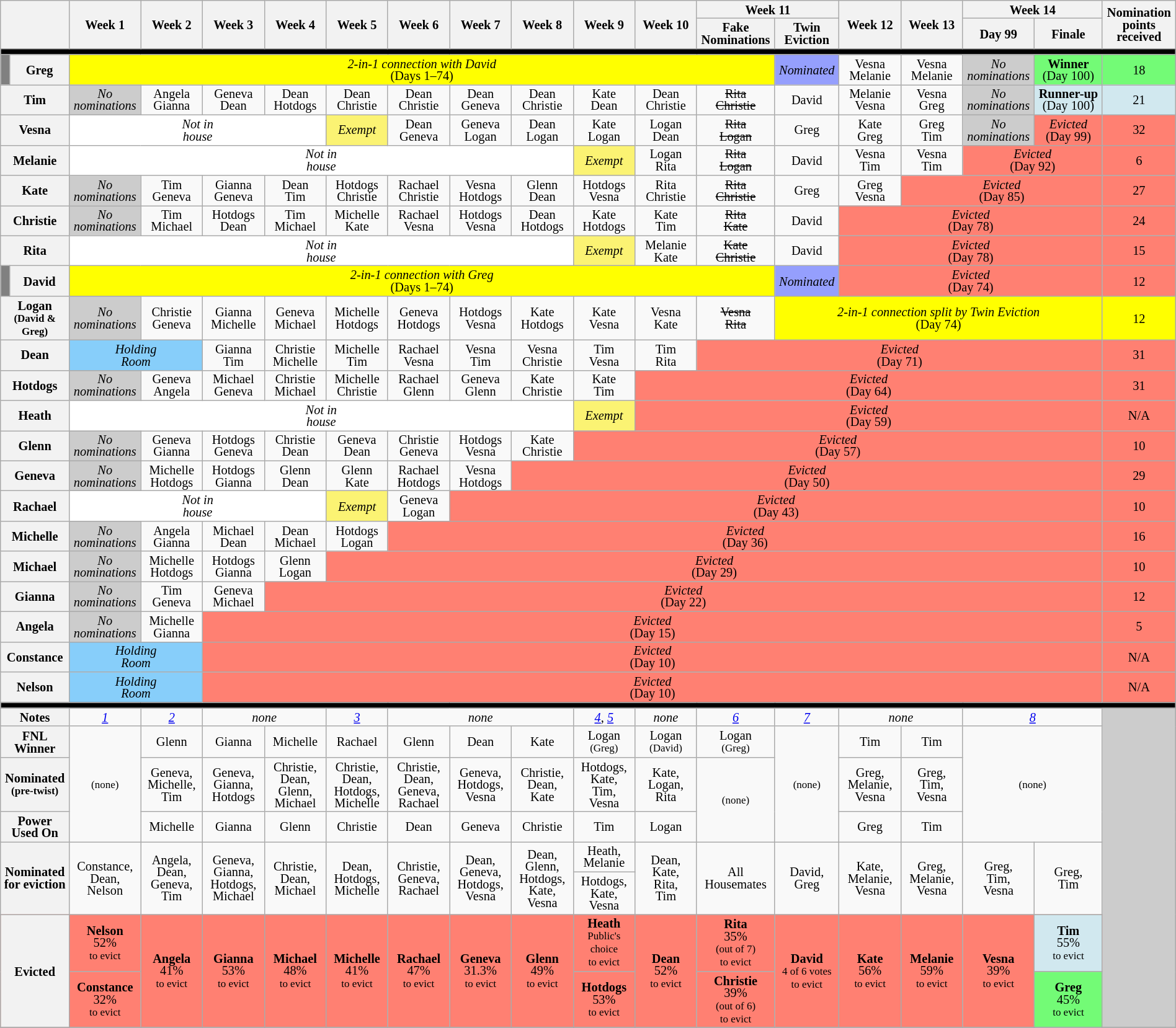<table class="wikitable" style="text-align:center; width:100%; font-size:85%; line-height:13px;">
<tr>
<th colspan="2" rowspan="2" style="width:5%;"></th>
<th rowspan="2" style="width:5%;">Week 1</th>
<th rowspan="2" style="width:5%;">Week 2</th>
<th rowspan="2" style="width:5%;">Week 3</th>
<th rowspan="2" style="width:5%;">Week 4</th>
<th rowspan="2" style="width:5%;">Week 5</th>
<th rowspan="2" style="width:5%;">Week 6</th>
<th rowspan="2" style="width:5%;">Week 7</th>
<th rowspan="2" style="width:5%;">Week 8</th>
<th rowspan="2" style="width:5%;">Week 9</th>
<th rowspan="2" style="width:5%;">Week 10</th>
<th colspan="2" style="width:5%;">Week 11</th>
<th rowspan="2" style="width:5%;">Week 12</th>
<th rowspan="2" style="width:5%;">Week 13</th>
<th colspan="2" style="width:5%;">Week 14</th>
<th rowspan="2" style="width:5%;">Nomination<br>points<br>received</th>
</tr>
<tr>
<th style="width:5%;">Fake Nominations</th>
<th style="width:5%;">Twin Eviction</th>
<th style="width:5%;">Day 99</th>
<th style="width:5%;">Finale</th>
</tr>
<tr>
<th colspan="20" style="background:black;"></th>
</tr>
<tr>
<td style="background:grey;"></td>
<th>Greg</th>
<td colspan="11" style="background:#ffff00;"><em>2-in-1 connection with David</em><br>(Days 1–74)</td>
<td style="background:#959ffd"><em>Nominated</em></td>
<td>Vesna<br>Melanie</td>
<td>Vesna<br>Melanie</td>
<td style="background:#cccccc;"><em>No<br>nominations</em></td>
<td style="background:#73fb76;"><strong>Winner</strong><br>(Day 100)</td>
<td style="background:#73fb76;">18</td>
</tr>
<tr>
<th colspan="2">Tim</th>
<td style="background:#cccccc;"><em>No<br>nominations</em></td>
<td>Angela<br>Gianna</td>
<td>Geneva<br>Dean</td>
<td>Dean<br>Hotdogs</td>
<td>Dean<br>Christie</td>
<td>Dean<br>Christie</td>
<td>Dean<br>Geneva</td>
<td>Dean<br>Christie</td>
<td>Kate<br>Dean</td>
<td>Dean<br>Christie</td>
<td><s>Rita<br>Christie</s></td>
<td>David</td>
<td>Melanie<br>Vesna</td>
<td>Vesna<br>Greg</td>
<td style="background:#cccccc;"><em>No<br>nominations</em></td>
<td nowrap style="background:#d1e8ef;"><strong>Runner-up</strong><br>(Day 100)</td>
<td style="background:#d1e8ef;">21</td>
</tr>
<tr>
<th colspan="2">Vesna</th>
<td colspan="4" style="background:#ffffff;"><em>Not in<br>house</em></td>
<td style="background:#fbf373;"><em>Exempt</em></td>
<td>Dean<br>Geneva</td>
<td>Geneva<br>Logan</td>
<td>Dean<br>Logan</td>
<td>Kate<br>Logan</td>
<td>Logan<br>Dean</td>
<td><s>Rita<br>Logan</s></td>
<td>Greg</td>
<td>Kate<br>Greg</td>
<td>Greg<br>Tim</td>
<td style="background:#cccccc;"><em>No<br>nominations</em></td>
<td colspan="1" style="background:#ff8072;"><em>Evicted</em><br>(Day 99)</td>
<td style="background:#ff8072;">32</td>
</tr>
<tr>
<th colspan="2">Melanie</th>
<td colspan="8" style="background:#ffffff;"><em>Not in<br>house</em></td>
<td style="background:#fbf373;"><em>Exempt</em></td>
<td>Logan<br>Rita</td>
<td><s>Rita<br>Logan</s></td>
<td>David</td>
<td>Vesna<br>Tim</td>
<td>Vesna<br>Tim</td>
<td colspan="2" style="background:#ff8072;"><em>Evicted</em><br>(Day 92)</td>
<td style="background:#ff8072;">6</td>
</tr>
<tr>
<th colspan="2">Kate</th>
<td style="background:#cccccc;"><em>No<br>nominations</em></td>
<td>Tim<br>Geneva</td>
<td>Gianna<br>Geneva</td>
<td>Dean<br>Tim</td>
<td>Hotdogs<br>Christie</td>
<td>Rachael<br>Christie</td>
<td>Vesna<br>Hotdogs</td>
<td>Glenn<br>Dean</td>
<td>Hotdogs<br>Vesna</td>
<td>Rita<br>Christie</td>
<td><s>Rita<br>Christie</s></td>
<td>Greg</td>
<td>Greg<br>Vesna</td>
<td colspan="3" style="background:#ff8072;"><em>Evicted</em><br>(Day 85)</td>
<td style="background:#ff8072;">27</td>
</tr>
<tr>
<th colspan="2">Christie</th>
<td style="background:#cccccc;"><em>No<br>nominations</em></td>
<td>Tim<br>Michael</td>
<td>Hotdogs<br>Dean</td>
<td>Tim<br>Michael</td>
<td>Michelle<br>Kate</td>
<td>Rachael<br>Vesna</td>
<td>Hotdogs<br>Vesna</td>
<td>Dean<br>Hotdogs</td>
<td>Kate<br>Hotdogs</td>
<td>Kate<br>Tim</td>
<td><s>Rita<br>Kate</s></td>
<td>David</td>
<td colspan="4" style="background:#ff8072;"><em>Evicted</em><br>(Day 78)</td>
<td style="background:#ff8072;">24</td>
</tr>
<tr>
<th colspan="2">Rita</th>
<td colspan="8" style="background:#ffffff;"><em>Not in<br>house</em></td>
<td style="background:#fbf373;"><em>Exempt</em></td>
<td>Melanie<br>Kate</td>
<td><s>Kate<br>Christie</s></td>
<td>David</td>
<td colspan="4" style="background:#ff8072;"><em>Evicted</em><br>(Day 78)</td>
<td style="background:#ff8072;">15</td>
</tr>
<tr>
<td style="background:grey;"></td>
<th>David</th>
<td colspan="11" style="background:#ffff00;"><em>2-in-1 connection with Greg</em><br>(Days 1–74)</td>
<td style="background:#959ffd"><em>Nominated</em></td>
<td colspan="4" style="background:#ff8072;"><em>Evicted</em><br>(Day 74)</td>
<td style="background:#ff8072;">12</td>
</tr>
<tr>
<th colspan="2">Logan<br><small>(David & Greg)</small></th>
<td style="background:#cccccc;"><em>No<br>nominations</em></td>
<td>Christie<br>Geneva</td>
<td>Gianna<br>Michelle</td>
<td>Geneva<br>Michael</td>
<td>Michelle<br>Hotdogs</td>
<td>Geneva<br>Hotdogs</td>
<td>Hotdogs<br>Vesna</td>
<td>Kate<br>Hotdogs</td>
<td>Kate<br>Vesna</td>
<td>Vesna<br>Kate</td>
<td><s>Vesna<br>Rita</s></td>
<td colspan="5" style="background:#ffff00;"><em>2-in-1 connection split by Twin Eviction</em><br>(Day 74)</td>
<td style="background:#ffff00;">12</td>
</tr>
<tr>
<th colspan="2">Dean</th>
<td colspan="2" style="background:#87cefa;"><em>Holding<br>Room</em></td>
<td>Gianna<br>Tim</td>
<td>Christie<br>Michelle</td>
<td>Michelle<br>Tim</td>
<td>Rachael<br>Vesna</td>
<td>Vesna<br>Tim</td>
<td>Vesna<br>Christie</td>
<td>Tim<br>Vesna</td>
<td>Tim<br>Rita</td>
<td colspan="6" style="background:#ff8072;"><em>Evicted</em><br>(Day 71)</td>
<td style="background:#ff8072;">31</td>
</tr>
<tr>
<th colspan="2">Hotdogs</th>
<td style="background:#cccccc;"><em>No<br>nominations</em></td>
<td>Geneva<br>Angela</td>
<td>Michael<br>Geneva</td>
<td>Christie<br>Michael</td>
<td>Michelle<br>Christie</td>
<td>Rachael<br>Glenn</td>
<td>Geneva<br>Glenn</td>
<td>Kate<br>Christie</td>
<td>Kate<br>Tim</td>
<td colspan="7" style="background:#ff8072;"><em>Evicted</em><br>(Day 64)</td>
<td style="background:#ff8072;">31</td>
</tr>
<tr>
<th colspan="2">Heath</th>
<td colspan="8" style="background:#ffffff;"><em>Not in<br>house</em></td>
<td style="background:#fbf373;"><em>Exempt</em></td>
<td colspan="7" style="background:#ff8072;"><em>Evicted</em><br>(Day 59)</td>
<td style="background:#ff8072;">N/A</td>
</tr>
<tr>
<th colspan="2">Glenn</th>
<td style="background:#cccccc;"><em>No<br>nominations</em></td>
<td>Geneva<br>Gianna</td>
<td>Hotdogs<br>Geneva</td>
<td>Christie<br>Dean</td>
<td>Geneva<br>Dean</td>
<td>Christie<br>Geneva</td>
<td>Hotdogs<br>Vesna</td>
<td>Kate<br>Christie</td>
<td colspan="8" style="background:#ff8072;"><em>Evicted</em><br>(Day 57)</td>
<td style="background:#ff8072;">10</td>
</tr>
<tr>
<th colspan="2">Geneva</th>
<td style="background:#cccccc;"><em>No<br>nominations</em></td>
<td>Michelle<br>Hotdogs</td>
<td>Hotdogs<br>Gianna</td>
<td>Glenn<br>Dean</td>
<td>Glenn<br>Kate</td>
<td>Rachael<br>Hotdogs</td>
<td>Vesna<br>Hotdogs</td>
<td colspan="9" style="background:#ff8072;"><em>Evicted</em><br>(Day 50)</td>
<td style="background:#ff8072;">29</td>
</tr>
<tr>
<th colspan="2">Rachael</th>
<td colspan="4" style="background:#ffffff;"><em>Not in<br>house</em></td>
<td style="background:#fbf373;"><em>Exempt</em></td>
<td>Geneva<br>Logan</td>
<td colspan="10" style="background:#ff8072;"><em>Evicted</em><br>(Day 43)</td>
<td style="background:#ff8072;">10</td>
</tr>
<tr>
<th colspan="2">Michelle</th>
<td style="background:#cccccc;"><em>No<br>nominations</em></td>
<td>Angela<br>Gianna</td>
<td>Michael<br>Dean</td>
<td>Dean<br>Michael</td>
<td>Hotdogs<br>Logan</td>
<td colspan="11" style="background:#ff8072;"><em>Evicted</em><br>(Day 36)</td>
<td style="background:#ff8072;">16</td>
</tr>
<tr>
<th colspan="2">Michael</th>
<td style="background:#cccccc;"><em>No<br>nominations</em></td>
<td>Michelle<br>Hotdogs</td>
<td>Hotdogs<br>Gianna</td>
<td>Glenn<br>Logan</td>
<td colspan="12" style="background:#ff8072;"><em>Evicted</em><br>(Day 29)</td>
<td style="background:#ff8072;">10</td>
</tr>
<tr>
<th colspan="2">Gianna</th>
<td style="background:#cccccc;"><em>No<br>nominations</em></td>
<td>Tim<br>Geneva</td>
<td>Geneva<br>Michael</td>
<td colspan="13" style="background:#ff8072;"><em>Evicted</em><br>(Day 22)</td>
<td style="background:#ff8072;">12</td>
</tr>
<tr>
<th colspan="2">Angela</th>
<td style="background:#cccccc;"><em>No<br>nominations</em></td>
<td>Michelle<br>Gianna</td>
<td colspan="14" style="background:#ff8072;"><em>Evicted</em><br>(Day 15)</td>
<td style="background:#ff8072;">5</td>
</tr>
<tr>
<th colspan="2">Constance</th>
<td colspan="2" style="background:#87cefa;"><em>Holding<br>Room</em></td>
<td colspan="14" style="background:#ff8072;"><em>Evicted</em><br>(Day 10)</td>
<td style="background:#ff8072;">N/A</td>
</tr>
<tr>
<th colspan="2">Nelson</th>
<td colspan="2" style="background:#87cefa;"><em>Holding<br>Room</em></td>
<td colspan="14" style="background:#ff8072;"><em>Evicted</em><br>(Day 10)</td>
<td style="background:#ff8072;">N/A</td>
</tr>
<tr>
<th colspan="20" style="background:black;"></th>
</tr>
<tr>
<th colspan="2">Notes</th>
<td><em><a href='#'>1</a></em></td>
<td><em><a href='#'>2</a></em></td>
<td colspan="2"><em>none</em></td>
<td><em><a href='#'>3</a></em></td>
<td colspan="3"><em>none</em></td>
<td><em><a href='#'>4</a></em>, <em><a href='#'>5</a></em></td>
<td colspan="1"><em>none</em></td>
<td><em><a href='#'>6</a></em></td>
<td><em><a href='#'>7</a></em></td>
<td colspan="2"><em>none</em></td>
<td colspan="2"><em><a href='#'>8</a></em></td>
<td rowspan="9" style="background:#cccccc;"></td>
</tr>
<tr>
<th colspan="2">FNL Winner</th>
<td rowspan="3"><small>(none)</small></td>
<td>Glenn</td>
<td>Gianna</td>
<td>Michelle</td>
<td>Rachael</td>
<td>Glenn</td>
<td>Dean</td>
<td>Kate</td>
<td>Logan<br><small>(Greg)</small></td>
<td>Logan<br><small>(David)</small></td>
<td>Logan<br><small>(Greg)</small></td>
<td rowspan="3"><small>(none)</small></td>
<td>Tim</td>
<td>Tim</td>
<td colspan="2" rowspan="3"><small>(none)</small></td>
</tr>
<tr>
<th colspan="2">Nominated<br><small>(pre-twist)</small></th>
<td>Geneva,<br>Michelle,<br>Tim</td>
<td>Geneva,<br>Gianna,<br>Hotdogs</td>
<td>Christie,<br>Dean,<br>Glenn,<br>Michael</td>
<td>Christie,<br>Dean,<br>Hotdogs,<br>Michelle</td>
<td>Christie,<br>Dean,<br>Geneva,<br>Rachael</td>
<td>Geneva,<br>Hotdogs,<br>Vesna</td>
<td>Christie,<br>Dean,<br>Kate</td>
<td>Hotdogs,<br>Kate,<br>Tim,<br>Vesna</td>
<td>Kate,<br>Logan,<br>Rita</td>
<td rowspan="2"><small>(none)</small></td>
<td>Greg,<br>Melanie,<br>Vesna</td>
<td>Greg,<br>Tim,<br>Vesna</td>
</tr>
<tr>
<th colspan="2">Power<br>Used On</th>
<td>Michelle</td>
<td>Gianna</td>
<td>Glenn</td>
<td>Christie</td>
<td>Dean</td>
<td>Geneva</td>
<td>Christie</td>
<td>Tim</td>
<td>Logan</td>
<td>Greg</td>
<td>Tim</td>
</tr>
<tr>
<th rowspan="2" colspan="2">Nominated<br>for eviction</th>
<td rowspan="2">Constance,<br>Dean,<br>Nelson</td>
<td rowspan="2">Angela,<br>Dean,<br>Geneva,<br>Tim</td>
<td rowspan="2">Geneva,<br>Gianna,<br>Hotdogs,<br>Michael</td>
<td rowspan="2">Christie,<br>Dean,<br>Michael</td>
<td rowspan="2">Dean,<br>Hotdogs,<br>Michelle</td>
<td rowspan="2">Christie,<br>Geneva,<br>Rachael</td>
<td rowspan="2">Dean,<br>Geneva,<br>Hotdogs,<br>Vesna</td>
<td rowspan="2">Dean,<br>Glenn,<br>Hotdogs,<br>Kate,<br>Vesna</td>
<td>Heath,<br>Melanie</td>
<td rowspan="2">Dean,<br>Kate,<br>Rita,<br>Tim</td>
<td rowspan="2">All<br>Housemates</td>
<td rowspan="2">David,<br>Greg</td>
<td rowspan="2">Kate,<br>Melanie,<br>Vesna</td>
<td rowspan="2">Greg,<br>Melanie,<br>Vesna</td>
<td rowspan="2">Greg,<br>Tim,<br>Vesna</td>
<td rowspan="2">Greg,<br>Tim</td>
</tr>
<tr>
<td>Hotdogs,<br>Kate,<br>Vesna</td>
</tr>
<tr style="background:#ff8072;">
<th colspan="2" rowspan="3">Evicted</th>
<td><strong>Nelson</strong><br>52%<br><small>to evict</small></td>
<td rowspan="2"><strong>Angela</strong><br>41%<br><small>to evict</small></td>
<td rowspan="2"><strong>Gianna</strong><br>53%<br><small>to evict</small></td>
<td rowspan="2"><strong>Michael</strong><br>48%<br><small>to evict</small></td>
<td rowspan="2"><strong>Michelle</strong><br>41%<br><small>to evict</small></td>
<td rowspan="2"><strong>Rachael</strong><br>47%<br><small>to evict</small></td>
<td rowspan="2"><strong>Geneva</strong><br>31.3%<br><small>to evict</small></td>
<td rowspan="2"><strong>Glenn</strong><br>49%<br><small>to evict</small></td>
<td><strong>Heath</strong><br><small>Public's choice<br>to evict</small></td>
<td rowspan="2"><strong>Dean</strong><br>52%<br><small>to evict</small></td>
<td><strong>Rita</strong><br>35%<br><small>(out of 7)<br>to evict</small></td>
<td rowspan="2"><strong>David</strong><br><small>4 of 6 votes<br>to evict</small></td>
<td rowspan="2"><strong>Kate</strong><br>56%<br><small>to evict</small></td>
<td rowspan="2"><strong>Melanie</strong><br>59%<br><small>to evict</small></td>
<td rowspan="2"><strong>Vesna</strong><br>39%<br><small>to evict</small></td>
<td style="background:#d1e8ef;"><strong>Tim</strong><br>55%<br><small>to evict</small></td>
</tr>
<tr>
<td style="background:#ff8072;"><strong>Constance</strong><br>32%<br><small>to evict</small></td>
<td style="background:#ff8072;" rowspan="2"><strong>Hotdogs</strong><br>53%<br><small>to evict</small></td>
<td style="background:#ff8072;"><strong>Christie</strong><br>39%<br><small>(out of 6)<br>to evict</small></td>
<td rowspan="2" style="background:#73fb76;"><strong>Greg</strong><br>45%<br><small>to evict</small></td>
</tr>
<tr>
</tr>
<tr>
</tr>
</table>
